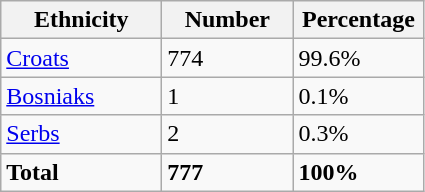<table class="wikitable">
<tr>
<th width="100px">Ethnicity</th>
<th width="80px">Number</th>
<th width="80px">Percentage</th>
</tr>
<tr>
<td><a href='#'>Croats</a></td>
<td>774</td>
<td>99.6%</td>
</tr>
<tr>
<td><a href='#'>Bosniaks</a></td>
<td>1</td>
<td>0.1%</td>
</tr>
<tr>
<td><a href='#'>Serbs</a></td>
<td>2</td>
<td>0.3%</td>
</tr>
<tr>
<td><strong>Total</strong></td>
<td><strong>777</strong></td>
<td><strong>100%</strong></td>
</tr>
</table>
